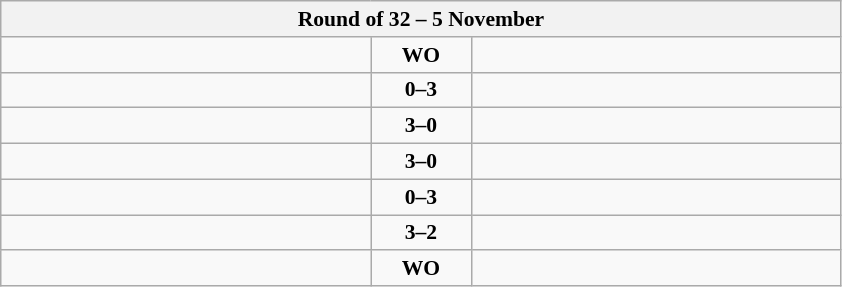<table class="wikitable" style="text-align: center; font-size:90% ">
<tr>
<th colspan=3>Round of 32 – 5 November</th>
</tr>
<tr>
<td align=left width="240"><strong></strong></td>
<td align=center width="60"><strong>WO</strong></td>
<td align=left width="240"></td>
</tr>
<tr>
<td align=left></td>
<td align=center><strong>0–3</strong></td>
<td align=left><strong></strong></td>
</tr>
<tr>
<td align=left><strong></strong></td>
<td align=center><strong>3–0</strong></td>
<td align=left></td>
</tr>
<tr>
<td align=left><strong></strong></td>
<td align=center><strong>3–0</strong></td>
<td align=left></td>
</tr>
<tr>
<td align=left></td>
<td align=center><strong>0–3</strong></td>
<td align=left><strong></strong></td>
</tr>
<tr>
<td align=left><strong></strong></td>
<td align=center><strong>3–2</strong></td>
<td align=left></td>
</tr>
<tr>
<td align=left></td>
<td align=center><strong>WO</strong></td>
<td align=left><strong></strong></td>
</tr>
</table>
